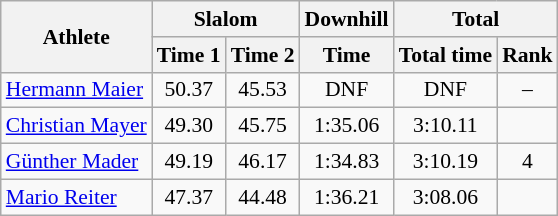<table class="wikitable" style="font-size:90%">
<tr>
<th rowspan="2">Athlete</th>
<th colspan="2">Slalom</th>
<th>Downhill</th>
<th colspan="2">Total</th>
</tr>
<tr>
<th>Time 1</th>
<th>Time 2</th>
<th>Time</th>
<th>Total time</th>
<th>Rank</th>
</tr>
<tr>
<td><a href='#'>Hermann Maier</a></td>
<td align="center">50.37</td>
<td align="center">45.53</td>
<td align="center">DNF</td>
<td align="center">DNF</td>
<td align="center">–</td>
</tr>
<tr>
<td><a href='#'>Christian Mayer</a></td>
<td align="center">49.30</td>
<td align="center">45.75</td>
<td align="center">1:35.06</td>
<td align="center">3:10.11</td>
<td align="center"></td>
</tr>
<tr>
<td><a href='#'>Günther Mader</a></td>
<td align="center">49.19</td>
<td align="center">46.17</td>
<td align="center">1:34.83</td>
<td align="center">3:10.19</td>
<td align="center">4</td>
</tr>
<tr>
<td><a href='#'>Mario Reiter</a></td>
<td align="center">47.37</td>
<td align="center">44.48</td>
<td align="center">1:36.21</td>
<td align="center">3:08.06</td>
<td align="center"></td>
</tr>
</table>
